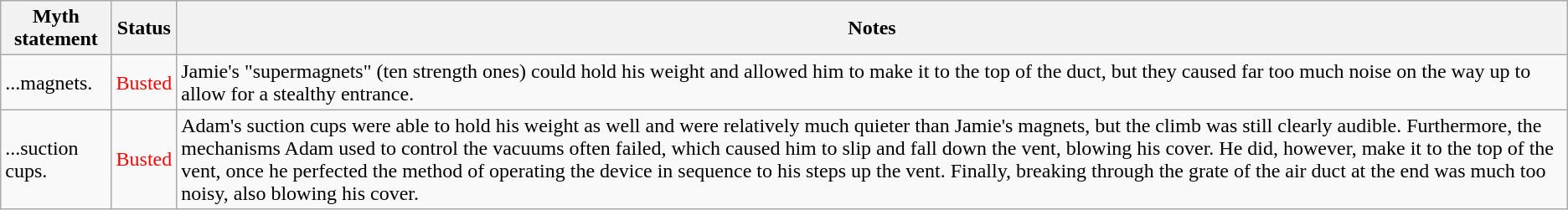<table class="wikitable plainrowheaders">
<tr>
<th>Myth statement</th>
<th>Status</th>
<th>Notes</th>
</tr>
<tr>
<td>...magnets.</td>
<td style="color:red">Busted</td>
<td>Jamie's "supermagnets" (ten  strength ones) could hold his weight and allowed him to make it to the top of the duct, but they caused far too much noise on the way up to allow for a stealthy entrance.</td>
</tr>
<tr>
<td>...suction cups.</td>
<td style="color:red">Busted</td>
<td>Adam's suction cups were able to hold his weight as well and were relatively much quieter than Jamie's magnets, but the climb was still clearly audible. Furthermore, the mechanisms Adam used to control the vacuums often failed, which caused him to slip and fall down the vent, blowing his cover. He did, however, make it to the top of the vent, once he perfected the method of operating the device in sequence to his steps up the vent. Finally, breaking through the grate of the air duct at the end was much too noisy, also blowing his cover.</td>
</tr>
</table>
